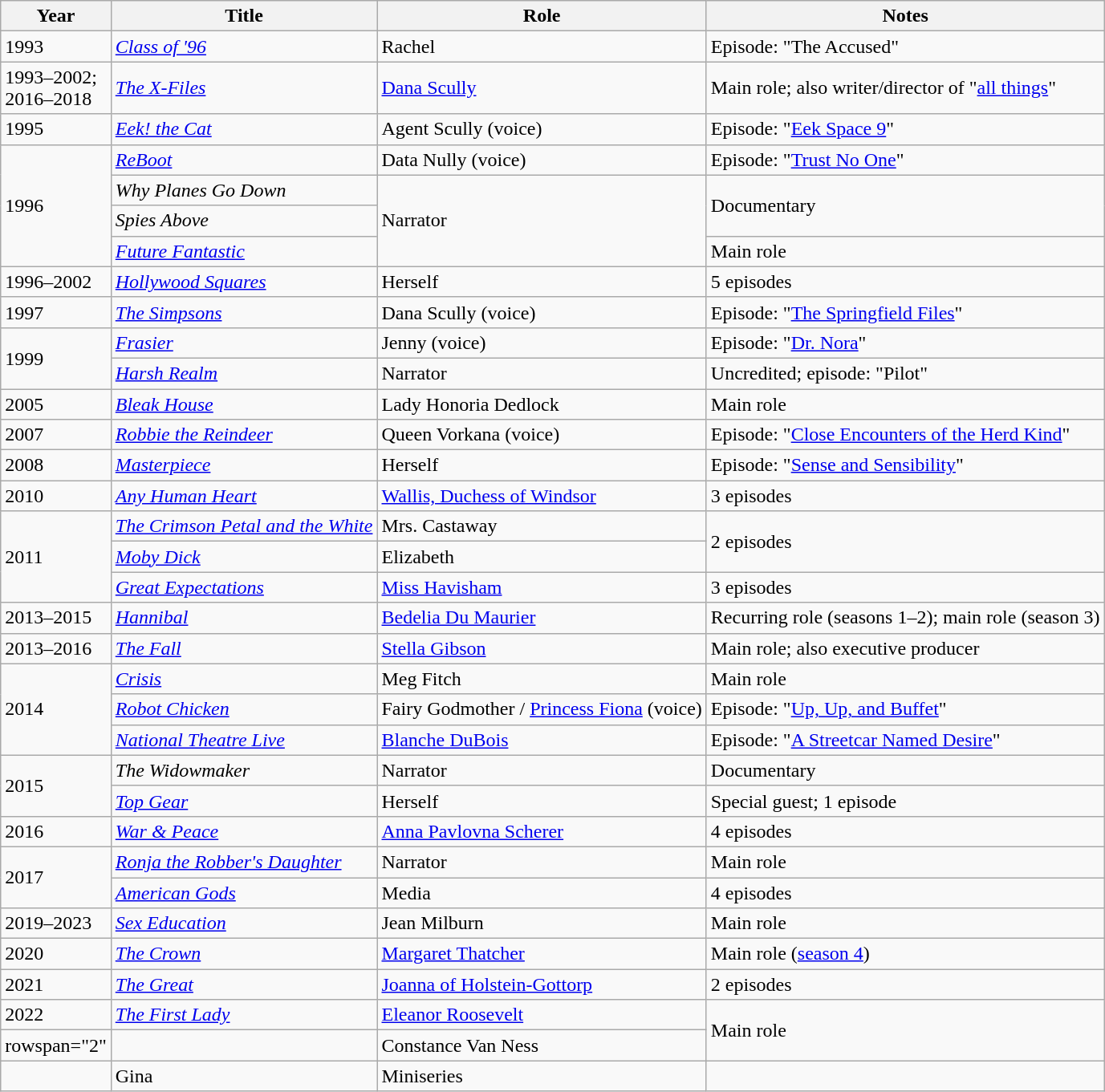<table class="wikitable sortable">
<tr>
<th>Year</th>
<th>Title</th>
<th>Role</th>
<th class="unsortable">Notes</th>
</tr>
<tr>
<td>1993</td>
<td><em><a href='#'>Class of '96</a></em></td>
<td>Rachel</td>
<td>Episode: "The Accused"</td>
</tr>
<tr>
<td>1993–2002;<br>2016–2018</td>
<td><em><a href='#'>The X-Files</a></em></td>
<td><a href='#'>Dana Scully</a></td>
<td>Main role; also writer/director of "<a href='#'>all things</a>"</td>
</tr>
<tr>
<td>1995</td>
<td><em><a href='#'>Eek! the Cat</a></em></td>
<td>Agent Scully (voice)</td>
<td>Episode: "<a href='#'>Eek Space 9</a>"</td>
</tr>
<tr>
<td rowspan=4>1996</td>
<td><em><a href='#'>ReBoot</a></em></td>
<td>Data Nully (voice)</td>
<td>Episode: "<a href='#'>Trust No One</a>"</td>
</tr>
<tr>
<td><em>Why Planes Go Down</em></td>
<td rowspan="3">Narrator</td>
<td rowspan="2">Documentary</td>
</tr>
<tr>
<td><em>Spies Above</em></td>
</tr>
<tr>
<td><em><a href='#'>Future Fantastic</a></em></td>
<td>Main role</td>
</tr>
<tr>
<td>1996–2002</td>
<td><em><a href='#'>Hollywood Squares</a></em></td>
<td>Herself</td>
<td>5 episodes</td>
</tr>
<tr>
<td>1997</td>
<td><em><a href='#'>The Simpsons</a></em></td>
<td>Dana Scully (voice)</td>
<td>Episode: "<a href='#'>The Springfield Files</a>"</td>
</tr>
<tr>
<td rowspan=2>1999</td>
<td><em><a href='#'>Frasier</a></em></td>
<td>Jenny (voice)</td>
<td>Episode: "<a href='#'>Dr. Nora</a>"</td>
</tr>
<tr>
<td><em><a href='#'>Harsh Realm</a></em></td>
<td>Narrator</td>
<td>Uncredited; episode: "Pilot"</td>
</tr>
<tr>
<td>2005</td>
<td><em><a href='#'>Bleak House</a></em></td>
<td>Lady Honoria Dedlock</td>
<td>Main role</td>
</tr>
<tr>
<td>2007</td>
<td><em><a href='#'>Robbie the Reindeer</a></em></td>
<td>Queen Vorkana (voice)</td>
<td>Episode: "<a href='#'>Close Encounters of the Herd Kind</a>"</td>
</tr>
<tr>
<td>2008</td>
<td><em><a href='#'>Masterpiece</a></em></td>
<td>Herself</td>
<td>Episode: "<a href='#'>Sense and Sensibility</a>"</td>
</tr>
<tr>
<td>2010</td>
<td><em><a href='#'>Any Human Heart</a></em></td>
<td><a href='#'>Wallis, Duchess of Windsor</a></td>
<td>3 episodes</td>
</tr>
<tr>
<td rowspan=3>2011</td>
<td><em><a href='#'>The Crimson Petal and the White</a></em></td>
<td>Mrs. Castaway</td>
<td rowspan="2">2 episodes</td>
</tr>
<tr>
<td><em><a href='#'>Moby Dick</a></em></td>
<td>Elizabeth</td>
</tr>
<tr>
<td><em><a href='#'>Great Expectations</a></em></td>
<td><a href='#'>Miss Havisham</a></td>
<td>3 episodes</td>
</tr>
<tr>
<td>2013–2015</td>
<td><em><a href='#'>Hannibal</a></em></td>
<td><a href='#'>Bedelia Du Maurier</a></td>
<td>Recurring role (seasons 1–2); main role (season 3)</td>
</tr>
<tr>
<td>2013–2016</td>
<td><em><a href='#'>The Fall</a></em></td>
<td><a href='#'>Stella Gibson</a></td>
<td>Main role; also executive producer</td>
</tr>
<tr>
<td rowspan=3>2014</td>
<td><em><a href='#'>Crisis</a></em></td>
<td>Meg Fitch</td>
<td>Main role</td>
</tr>
<tr>
<td><em><a href='#'>Robot Chicken</a></em></td>
<td>Fairy Godmother / <a href='#'>Princess Fiona</a> (voice)</td>
<td>Episode: "<a href='#'>Up, Up, and Buffet</a>"</td>
</tr>
<tr>
<td><em><a href='#'>National Theatre Live</a></em></td>
<td><a href='#'>Blanche DuBois</a></td>
<td>Episode: "<a href='#'>A Streetcar Named Desire</a>"</td>
</tr>
<tr>
<td rowspan="2">2015</td>
<td><em>The Widowmaker</em></td>
<td>Narrator</td>
<td>Documentary</td>
</tr>
<tr>
<td><a href='#'><em>Top Gear</em></a></td>
<td>Herself</td>
<td>Special guest; 1 episode</td>
</tr>
<tr>
<td>2016</td>
<td><em><a href='#'>War & Peace</a></em></td>
<td><a href='#'>Anna Pavlovna Scherer</a></td>
<td>4 episodes</td>
</tr>
<tr>
<td rowspan=2>2017</td>
<td><em><a href='#'>Ronja the Robber's Daughter</a></em></td>
<td>Narrator</td>
<td>Main role</td>
</tr>
<tr>
<td><em><a href='#'>American Gods</a></em></td>
<td>Media</td>
<td>4 episodes</td>
</tr>
<tr>
<td>2019–2023</td>
<td><em><a href='#'>Sex Education</a></em></td>
<td>Jean Milburn</td>
<td>Main role</td>
</tr>
<tr>
<td>2020</td>
<td><em><a href='#'>The Crown</a></em></td>
<td><a href='#'>Margaret Thatcher</a></td>
<td>Main role (<a href='#'>season 4</a>)</td>
</tr>
<tr>
<td>2021</td>
<td><em><a href='#'>The Great</a></em></td>
<td><a href='#'>Joanna of Holstein-Gottorp</a></td>
<td>2 episodes</td>
</tr>
<tr>
<td>2022</td>
<td><em><a href='#'>The First Lady</a></em></td>
<td><a href='#'>Eleanor Roosevelt</a></td>
<td rowspan="2">Main role</td>
</tr>
<tr>
<td>rowspan="2" </td>
<td></td>
<td>Constance Van Ness</td>
</tr>
<tr>
<td></td>
<td>Gina</td>
<td>Miniseries</td>
</tr>
</table>
